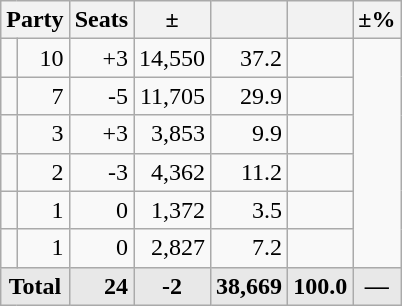<table class=wikitable>
<tr>
<th colspan=2 align=center>Party</th>
<th>Seats</th>
<th>±</th>
<th></th>
<th></th>
<th>±%</th>
</tr>
<tr>
<td></td>
<td align=right>10</td>
<td align=right>+3</td>
<td align=right>14,550</td>
<td align=right>37.2</td>
<td align=right></td>
</tr>
<tr>
<td></td>
<td align=right>7</td>
<td align=right>-5</td>
<td align=right>11,705</td>
<td align=right>29.9</td>
<td align=right></td>
</tr>
<tr>
<td></td>
<td align=right>3</td>
<td align=right>+3</td>
<td align=right>3,853</td>
<td align=right>9.9</td>
<td align=right></td>
</tr>
<tr>
<td></td>
<td align=right>2</td>
<td align=right>-3</td>
<td align=right>4,362</td>
<td align=right>11.2</td>
<td align=right></td>
</tr>
<tr>
<td></td>
<td align=right>1</td>
<td align=right>0</td>
<td align=right>1,372</td>
<td align=right>3.5</td>
<td align=right></td>
</tr>
<tr>
<td></td>
<td align=right>1</td>
<td align=right>0</td>
<td align=right>2,827</td>
<td align=right>7.2</td>
<td align=right></td>
</tr>
<tr style="font-weight:bold; background:rgb(232,232,232);">
<td colspan=2 align=center>Total</td>
<td align=right>24</td>
<td align=center>-2</td>
<td align=right>38,669</td>
<td align=center>100.0</td>
<td align=center>—</td>
</tr>
</table>
